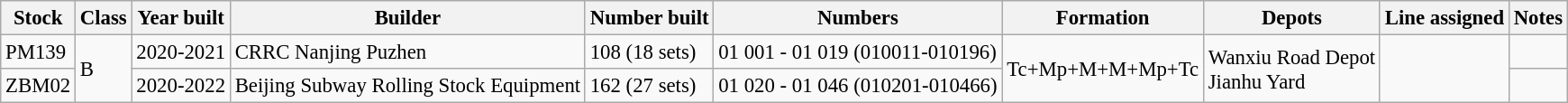<table class="wikitable sortable" style="font-size: 95%;" |>
<tr>
<th>Stock</th>
<th>Class</th>
<th>Year built</th>
<th>Builder</th>
<th>Number built</th>
<th>Numbers</th>
<th>Formation</th>
<th>Depots</th>
<th>Line assigned</th>
<th>Notes</th>
</tr>
<tr bo,>
<td>PM139</td>
<td rowspan="2">B</td>
<td>2020-2021</td>
<td>CRRC Nanjing Puzhen</td>
<td>108 (18 sets)</td>
<td>01 001 - 01 019 (010011-010196)</td>
<td rowspan="2">Tc+Mp+M+M+Mp+Tc</td>
<td rowspan="2">Wanxiu Road Depot<br>Jianhu Yard</td>
<td rowspan="2"></td>
<td></td>
</tr>
<tr>
<td>ZBM02</td>
<td>2020-2022</td>
<td>Beijing Subway Rolling Stock Equipment</td>
<td>162 (27 sets)</td>
<td>01 020 - 01 046 (010201-010466)</td>
<td></td>
</tr>
</table>
